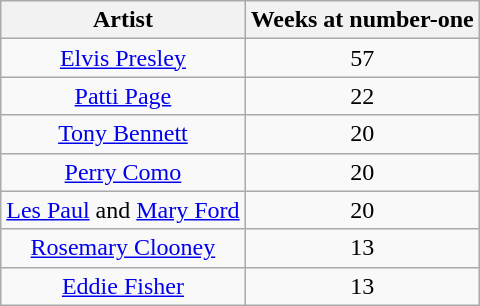<table class="wikitable sortable" border="1" style="text-align: center;">
<tr>
<th>Artist</th>
<th>Weeks at number-one</th>
</tr>
<tr>
<td><a href='#'>Elvis Presley</a></td>
<td>57</td>
</tr>
<tr>
<td><a href='#'>Patti Page</a></td>
<td>22</td>
</tr>
<tr>
<td><a href='#'>Tony Bennett</a></td>
<td>20</td>
</tr>
<tr>
<td><a href='#'>Perry Como</a></td>
<td>20</td>
</tr>
<tr>
<td><a href='#'>Les Paul</a> and <a href='#'>Mary Ford</a></td>
<td>20</td>
</tr>
<tr>
<td><a href='#'>Rosemary Clooney</a></td>
<td>13</td>
</tr>
<tr>
<td><a href='#'>Eddie Fisher</a></td>
<td>13</td>
</tr>
</table>
